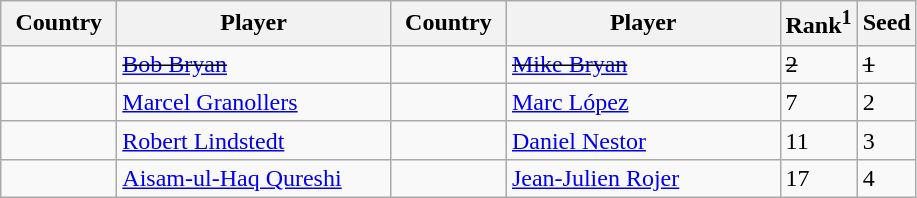<table class="sortable wikitable">
<tr>
<th width="70">Country</th>
<th width="175">Player</th>
<th width="70">Country</th>
<th width="175">Player</th>
<th>Rank<sup>1</sup></th>
<th>Seed</th>
</tr>
<tr>
<td><s></s></td>
<td><s><a href='#'>Bob Bryan</a></s></td>
<td><s></s></td>
<td><s><a href='#'>Mike Bryan</a></s></td>
<td><s>2</s></td>
<td><s>1</s></td>
</tr>
<tr>
<td></td>
<td><a href='#'>Marcel Granollers</a></td>
<td></td>
<td><a href='#'>Marc López</a></td>
<td>7</td>
<td>2</td>
</tr>
<tr>
<td></td>
<td><a href='#'>Robert Lindstedt</a></td>
<td></td>
<td><a href='#'>Daniel Nestor</a></td>
<td>11</td>
<td>3</td>
</tr>
<tr>
<td></td>
<td><a href='#'>Aisam-ul-Haq Qureshi</a></td>
<td></td>
<td><a href='#'>Jean-Julien Rojer</a></td>
<td>17</td>
<td>4</td>
</tr>
</table>
